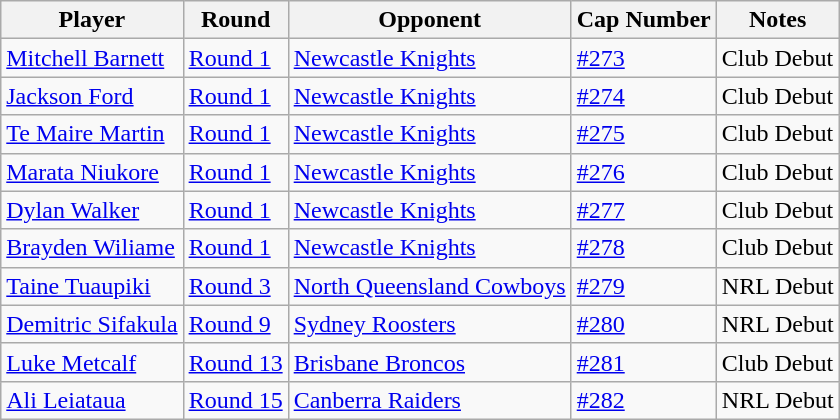<table class="wikitable">
<tr>
<th>Player</th>
<th>Round</th>
<th>Opponent</th>
<th>Cap Number</th>
<th>Notes</th>
</tr>
<tr>
<td><a href='#'>Mitchell Barnett</a></td>
<td><a href='#'>Round 1</a></td>
<td><a href='#'>Newcastle Knights</a></td>
<td><a href='#'>#273</a></td>
<td>Club Debut</td>
</tr>
<tr>
<td><a href='#'>Jackson Ford</a></td>
<td><a href='#'>Round 1</a></td>
<td><a href='#'>Newcastle Knights</a></td>
<td><a href='#'>#274</a></td>
<td>Club Debut</td>
</tr>
<tr>
<td><a href='#'>Te Maire Martin</a></td>
<td><a href='#'>Round 1</a></td>
<td><a href='#'>Newcastle Knights</a></td>
<td><a href='#'>#275</a></td>
<td>Club Debut</td>
</tr>
<tr>
<td><a href='#'>Marata Niukore</a></td>
<td><a href='#'>Round 1</a></td>
<td><a href='#'>Newcastle Knights</a></td>
<td><a href='#'>#276</a></td>
<td>Club Debut</td>
</tr>
<tr>
<td><a href='#'>Dylan Walker</a></td>
<td><a href='#'>Round 1</a></td>
<td><a href='#'>Newcastle Knights</a></td>
<td><a href='#'>#277</a></td>
<td>Club Debut</td>
</tr>
<tr>
<td><a href='#'>Brayden Wiliame</a></td>
<td><a href='#'>Round 1</a></td>
<td><a href='#'>Newcastle Knights</a></td>
<td><a href='#'>#278</a></td>
<td>Club Debut</td>
</tr>
<tr>
<td><a href='#'>Taine Tuaupiki</a></td>
<td><a href='#'>Round 3</a></td>
<td><a href='#'>North Queensland Cowboys</a></td>
<td><a href='#'>#279</a></td>
<td>NRL Debut</td>
</tr>
<tr>
<td><a href='#'>Demitric Sifakula</a></td>
<td><a href='#'>Round 9</a></td>
<td><a href='#'>Sydney Roosters</a></td>
<td><a href='#'>#280</a></td>
<td>NRL Debut</td>
</tr>
<tr>
<td><a href='#'>Luke Metcalf</a></td>
<td><a href='#'>Round 13</a></td>
<td><a href='#'>Brisbane Broncos</a></td>
<td><a href='#'>#281</a></td>
<td>Club Debut</td>
</tr>
<tr>
<td><a href='#'>Ali Leiataua</a></td>
<td><a href='#'>Round 15</a></td>
<td><a href='#'>Canberra Raiders</a></td>
<td><a href='#'>#282</a></td>
<td>NRL Debut</td>
</tr>
</table>
